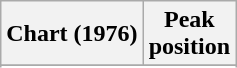<table class="wikitable">
<tr>
<th>Chart (1976)</th>
<th>Peak<br>position</th>
</tr>
<tr>
</tr>
<tr>
</tr>
<tr>
</tr>
</table>
